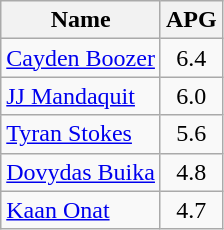<table class=wikitable>
<tr>
<th>Name</th>
<th>APG</th>
</tr>
<tr>
<td> <a href='#'>Cayden Boozer</a></td>
<td align=center>6.4</td>
</tr>
<tr>
<td> <a href='#'>JJ Mandaquit</a></td>
<td align=center>6.0</td>
</tr>
<tr>
<td> <a href='#'>Tyran Stokes</a></td>
<td align=center>5.6</td>
</tr>
<tr>
<td> <a href='#'>Dovydas Buika</a></td>
<td align=center>4.8</td>
</tr>
<tr>
<td> <a href='#'>Kaan Onat</a></td>
<td align=center>4.7</td>
</tr>
</table>
